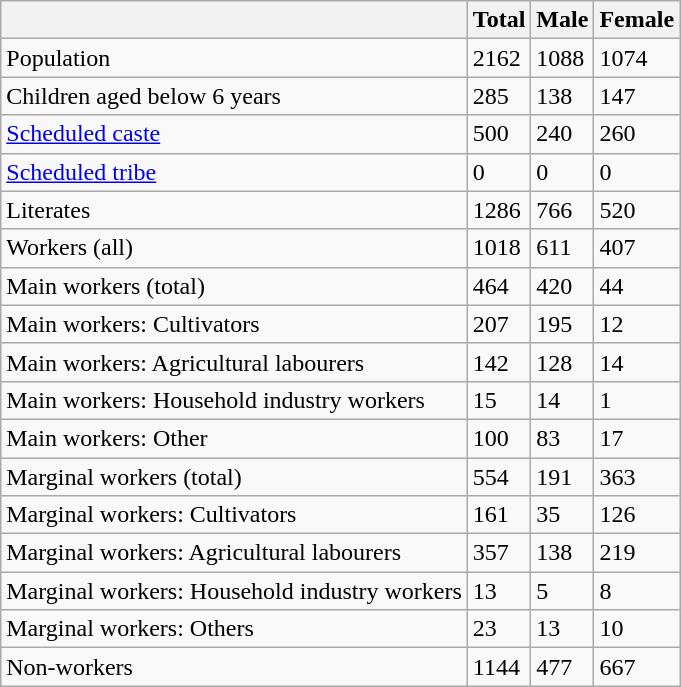<table class="wikitable sortable">
<tr>
<th></th>
<th>Total</th>
<th>Male</th>
<th>Female</th>
</tr>
<tr>
<td>Population</td>
<td>2162</td>
<td>1088</td>
<td>1074</td>
</tr>
<tr>
<td>Children aged below 6 years</td>
<td>285</td>
<td>138</td>
<td>147</td>
</tr>
<tr>
<td><a href='#'>Scheduled caste</a></td>
<td>500</td>
<td>240</td>
<td>260</td>
</tr>
<tr>
<td><a href='#'>Scheduled tribe</a></td>
<td>0</td>
<td>0</td>
<td>0</td>
</tr>
<tr>
<td>Literates</td>
<td>1286</td>
<td>766</td>
<td>520</td>
</tr>
<tr>
<td>Workers (all)</td>
<td>1018</td>
<td>611</td>
<td>407</td>
</tr>
<tr>
<td>Main workers (total)</td>
<td>464</td>
<td>420</td>
<td>44</td>
</tr>
<tr>
<td>Main workers: Cultivators</td>
<td>207</td>
<td>195</td>
<td>12</td>
</tr>
<tr>
<td>Main workers: Agricultural labourers</td>
<td>142</td>
<td>128</td>
<td>14</td>
</tr>
<tr>
<td>Main workers: Household industry workers</td>
<td>15</td>
<td>14</td>
<td>1</td>
</tr>
<tr>
<td>Main workers: Other</td>
<td>100</td>
<td>83</td>
<td>17</td>
</tr>
<tr>
<td>Marginal workers (total)</td>
<td>554</td>
<td>191</td>
<td>363</td>
</tr>
<tr>
<td>Marginal workers: Cultivators</td>
<td>161</td>
<td>35</td>
<td>126</td>
</tr>
<tr>
<td>Marginal workers: Agricultural labourers</td>
<td>357</td>
<td>138</td>
<td>219</td>
</tr>
<tr>
<td>Marginal workers: Household industry workers</td>
<td>13</td>
<td>5</td>
<td>8</td>
</tr>
<tr>
<td>Marginal workers: Others</td>
<td>23</td>
<td>13</td>
<td>10</td>
</tr>
<tr>
<td>Non-workers</td>
<td>1144</td>
<td>477</td>
<td>667</td>
</tr>
</table>
